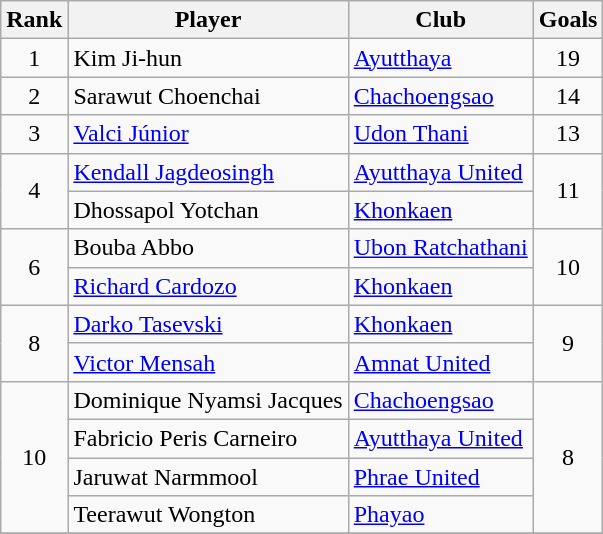<table class="wikitable" style="text-align:center">
<tr>
<th>Rank</th>
<th>Player</th>
<th>Club</th>
<th>Goals</th>
</tr>
<tr>
<td>1</td>
<td align="left"> Kim Ji-hun</td>
<td align="left"><a href='#'>Ayutthaya</a></td>
<td>19</td>
</tr>
<tr>
<td>2</td>
<td align="left"> Sarawut Choenchai</td>
<td align="left"><a href='#'>Chachoengsao</a></td>
<td>14</td>
</tr>
<tr>
<td>3</td>
<td align="left"> <a href='#'>Valci Júnior</a></td>
<td align="left"><a href='#'>Udon Thani</a></td>
<td>13</td>
</tr>
<tr>
<td rowspan="2">4</td>
<td align="left"> <a href='#'>Kendall Jagdeosingh</a></td>
<td align="left"><a href='#'>Ayutthaya United</a></td>
<td rowspan="2">11</td>
</tr>
<tr>
<td align="left"> Dhossapol Yotchan</td>
<td align="left"><a href='#'>Khonkaen</a></td>
</tr>
<tr>
<td rowspan="2">6</td>
<td align="left"> Bouba Abbo</td>
<td align="left"><a href='#'>Ubon Ratchathani</a></td>
<td rowspan="2">10</td>
</tr>
<tr>
<td align="left"> <a href='#'>Richard Cardozo</a></td>
<td align="left"><a href='#'>Khonkaen</a></td>
</tr>
<tr>
<td rowspan="2">8</td>
<td align="left"> <a href='#'>Darko Tasevski</a></td>
<td align="left"><a href='#'>Khonkaen</a></td>
<td rowspan="2">9</td>
</tr>
<tr>
<td align="left"> <a href='#'>Victor Mensah</a></td>
<td align="left"><a href='#'>Amnat United</a></td>
</tr>
<tr>
<td rowspan="4">10</td>
<td align="left"> Dominique Nyamsi Jacques</td>
<td align="left"><a href='#'>Chachoengsao</a></td>
<td rowspan="4">8</td>
</tr>
<tr>
<td align="left"> Fabricio Peris Carneiro</td>
<td align="left"><a href='#'>Ayutthaya United</a></td>
</tr>
<tr>
<td align="left"> Jaruwat Narmmool</td>
<td align="left"><a href='#'>Phrae United</a></td>
</tr>
<tr>
<td align="left"> Teerawut Wongton</td>
<td align="left"><a href='#'>Phayao</a></td>
</tr>
<tr>
</tr>
</table>
